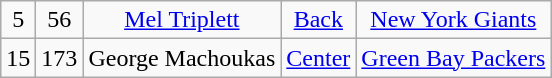<table class="wikitable" style="text-align:center">
<tr>
<td>5</td>
<td>56</td>
<td><a href='#'>Mel Triplett</a></td>
<td><a href='#'>Back</a></td>
<td><a href='#'>New York Giants</a></td>
</tr>
<tr>
<td>15</td>
<td>173</td>
<td>George Machoukas</td>
<td><a href='#'>Center</a></td>
<td><a href='#'>Green Bay Packers</a></td>
</tr>
</table>
